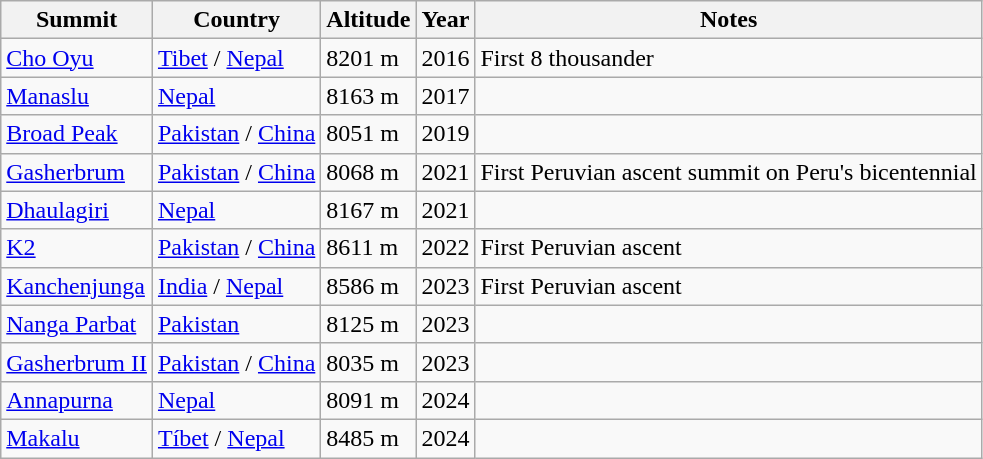<table class="wikitable sortable" align="center">
<tr>
<th>Summit</th>
<th>Country</th>
<th>Altitude</th>
<th>Year</th>
<th>Notes</th>
</tr>
<tr>
<td><a href='#'>Cho Oyu</a></td>
<td><a href='#'>Tibet</a> / <a href='#'>Nepal</a></td>
<td>8201 m</td>
<td>2016</td>
<td>First 8 thousander</td>
</tr>
<tr>
<td><a href='#'>Manaslu</a></td>
<td><a href='#'>Nepal</a></td>
<td>8163 m</td>
<td>2017</td>
<td></td>
</tr>
<tr>
<td><a href='#'>Broad Peak</a></td>
<td><a href='#'>Pakistan</a> / <a href='#'>China</a></td>
<td>8051 m</td>
<td>2019</td>
<td></td>
</tr>
<tr>
<td><a href='#'>Gasherbrum</a></td>
<td><a href='#'>Pakistan</a> / <a href='#'>China</a></td>
<td>8068 m</td>
<td>2021</td>
<td>First Peruvian ascent summit on Peru's bicentennial</td>
</tr>
<tr>
<td><a href='#'>Dhaulagiri</a></td>
<td><a href='#'>Nepal</a></td>
<td>8167 m</td>
<td>2021</td>
<td></td>
</tr>
<tr>
<td><a href='#'>K2</a></td>
<td><a href='#'>Pakistan</a> / <a href='#'>China</a></td>
<td>8611 m</td>
<td>2022</td>
<td>First Peruvian ascent</td>
</tr>
<tr>
<td><a href='#'>Kanchenjunga</a></td>
<td><a href='#'>India</a> / <a href='#'>Nepal</a></td>
<td>8586 m</td>
<td>2023</td>
<td>First Peruvian ascent</td>
</tr>
<tr>
<td><a href='#'>Nanga Parbat</a></td>
<td><a href='#'>Pakistan</a></td>
<td>8125 m</td>
<td>2023</td>
<td></td>
</tr>
<tr>
<td><a href='#'>Gasherbrum II</a></td>
<td><a href='#'>Pakistan</a> / <a href='#'>China</a></td>
<td>8035 m</td>
<td>2023</td>
<td></td>
</tr>
<tr>
<td><a href='#'>Annapurna</a></td>
<td><a href='#'>Nepal</a></td>
<td>8091 m</td>
<td>2024</td>
<td></td>
</tr>
<tr>
<td><a href='#'>Makalu</a></td>
<td><a href='#'>Tíbet</a> / <a href='#'>Nepal</a></td>
<td>8485 m</td>
<td>2024</td>
<td></td>
</tr>
</table>
